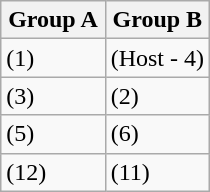<table class="wikitable">
<tr>
<th width=50%>Group A</th>
<th width=50%>Group B</th>
</tr>
<tr>
<td> (1)</td>
<td> (Host - 4)</td>
</tr>
<tr>
<td> (3)</td>
<td> (2)</td>
</tr>
<tr>
<td> (5)</td>
<td> (6)</td>
</tr>
<tr>
<td> (12)</td>
<td> (11)</td>
</tr>
</table>
